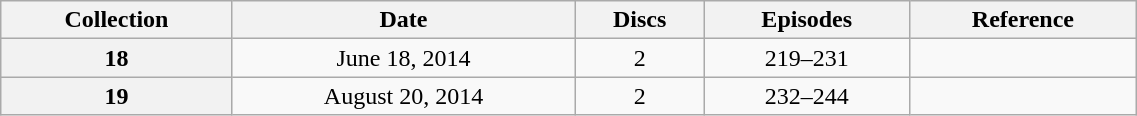<table class="wikitable" style="text-align: center; width: 60%;">
<tr>
<th scope="col" 175px;>Collection</th>
<th scope="col" 125px;>Date</th>
<th scope="col">Discs</th>
<th scope="col">Episodes</th>
<th scope="col">Reference</th>
</tr>
<tr>
<th scope="row">18</th>
<td>June 18, 2014</td>
<td>2</td>
<td>219–231</td>
<td></td>
</tr>
<tr>
<th scope="row">19</th>
<td>August 20, 2014</td>
<td>2</td>
<td>232–244</td>
<td></td>
</tr>
</table>
